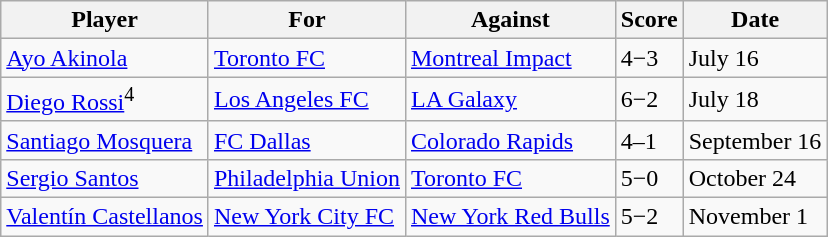<table class="wikitable">
<tr>
<th>Player</th>
<th>For</th>
<th>Against</th>
<th>Score</th>
<th>Date</th>
</tr>
<tr>
<td> <a href='#'>Ayo Akinola</a></td>
<td><a href='#'>Toronto FC</a></td>
<td><a href='#'>Montreal Impact</a></td>
<td>4−3</td>
<td>July 16</td>
</tr>
<tr>
<td> <a href='#'>Diego Rossi</a><sup>4</sup></td>
<td><a href='#'>Los Angeles FC</a></td>
<td><a href='#'>LA Galaxy</a></td>
<td>6−2</td>
<td>July 18</td>
</tr>
<tr>
<td> <a href='#'>Santiago Mosquera</a></td>
<td><a href='#'>FC Dallas</a></td>
<td><a href='#'>Colorado Rapids</a></td>
<td>4–1</td>
<td>September 16</td>
</tr>
<tr>
<td> <a href='#'>Sergio Santos</a></td>
<td><a href='#'>Philadelphia Union</a></td>
<td><a href='#'>Toronto FC</a></td>
<td>5−0</td>
<td>October 24</td>
</tr>
<tr>
<td> <a href='#'>Valentín Castellanos</a></td>
<td><a href='#'>New York City FC</a></td>
<td><a href='#'>New York Red Bulls</a></td>
<td>5−2</td>
<td>November 1</td>
</tr>
</table>
